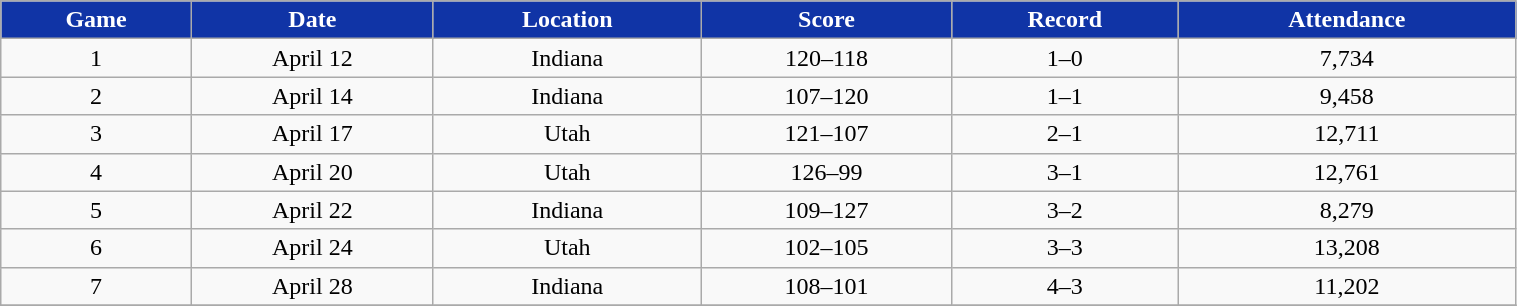<table class="wikitable" width="80%">
<tr align="center"  style="background:#1034A6;color:#FFFFFF;">
<td><strong>Game</strong></td>
<td><strong>Date</strong></td>
<td><strong>Location</strong></td>
<td><strong>Score</strong></td>
<td><strong>Record</strong></td>
<td><strong>Attendance</strong></td>
</tr>
<tr align="center" bgcolor="">
<td>1</td>
<td>April 12</td>
<td>Indiana</td>
<td>120–118</td>
<td>1–0</td>
<td>7,734</td>
</tr>
<tr align="center" bgcolor="">
<td>2</td>
<td>April 14</td>
<td>Indiana</td>
<td>107–120</td>
<td>1–1</td>
<td>9,458</td>
</tr>
<tr align="center" bgcolor="">
<td>3</td>
<td>April 17</td>
<td>Utah</td>
<td>121–107</td>
<td>2–1</td>
<td>12,711</td>
</tr>
<tr align="center" bgcolor="">
<td>4</td>
<td>April 20</td>
<td>Utah</td>
<td>126–99</td>
<td>3–1</td>
<td>12,761</td>
</tr>
<tr align="center" bgcolor="">
<td>5</td>
<td>April 22</td>
<td>Indiana</td>
<td>109–127</td>
<td>3–2</td>
<td>8,279</td>
</tr>
<tr align="center" bgcolor="">
<td>6</td>
<td>April 24</td>
<td>Utah</td>
<td>102–105</td>
<td>3–3</td>
<td>13,208</td>
</tr>
<tr align="center" bgcolor="">
<td>7</td>
<td>April 28</td>
<td>Indiana</td>
<td>108–101</td>
<td>4–3</td>
<td>11,202</td>
</tr>
<tr align="center" bgcolor="">
</tr>
</table>
